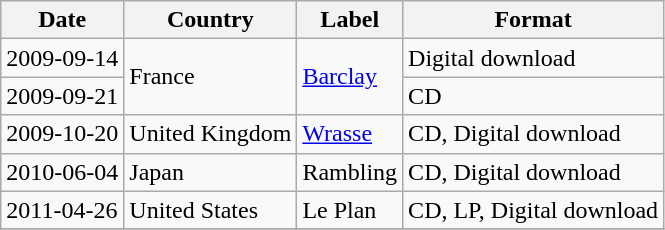<table class="wikitable" border="1">
<tr>
<th>Date</th>
<th>Country</th>
<th>Label</th>
<th>Format</th>
</tr>
<tr>
<td>2009-09-14</td>
<td rowspan="2">France</td>
<td rowspan="2"><a href='#'>Barclay</a></td>
<td>Digital download</td>
</tr>
<tr>
<td>2009-09-21</td>
<td>CD</td>
</tr>
<tr>
<td>2009-10-20</td>
<td>United Kingdom</td>
<td><a href='#'>Wrasse</a></td>
<td>CD, Digital download</td>
</tr>
<tr>
<td>2010-06-04</td>
<td>Japan</td>
<td>Rambling</td>
<td>CD, Digital download</td>
</tr>
<tr>
<td>2011-04-26</td>
<td>United States</td>
<td>Le Plan</td>
<td>CD, LP, Digital download</td>
</tr>
<tr>
</tr>
</table>
